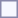<table style="border:1px solid #8888aa; background-color:#f7f8ff; padding:5px; font-size:95%; margin: 0px 12px 12px 0px;">
</table>
